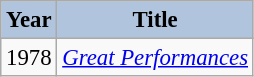<table class="wikitable" style="font-size:95%;">
<tr>
<th style="background:#B0C4DE;">Year</th>
<th style="background:#B0C4DE;">Title</th>
</tr>
<tr>
<td>1978</td>
<td><em><a href='#'>Great Performances</a></em></td>
</tr>
</table>
